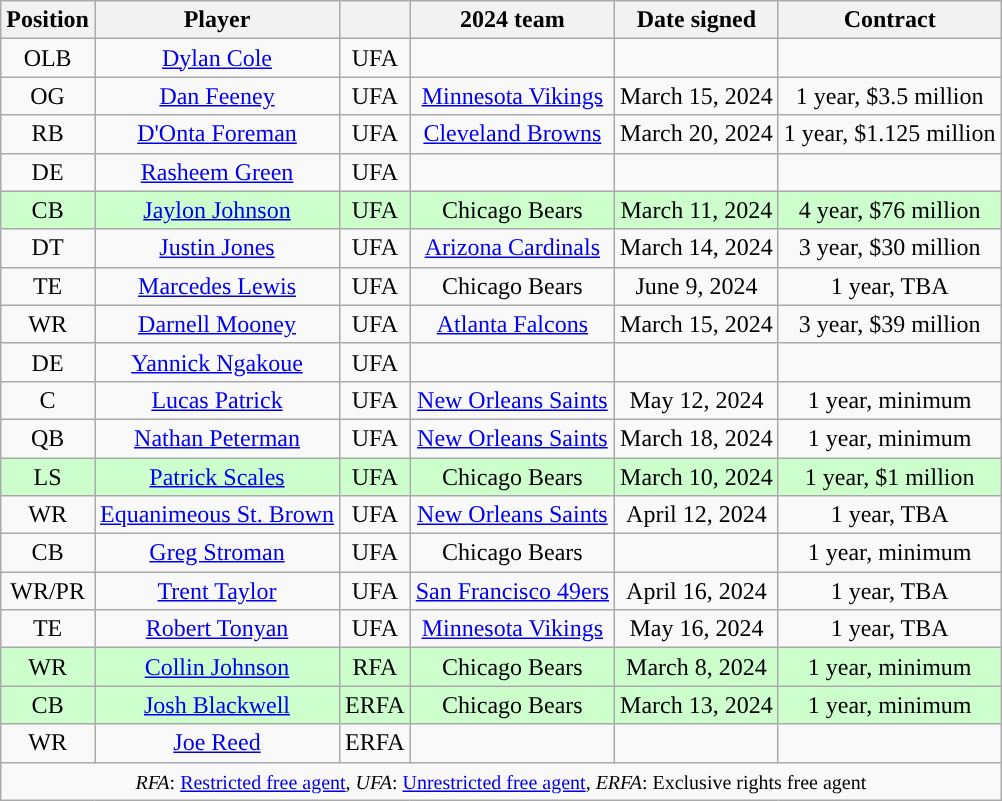<table class="wikitable sortable" style="text-align:center">
<tr>
<th>Position</th>
<th>Player</th>
<th></th>
<th>2024 team</th>
<th>Date signed</th>
<th>Contract</th>
</tr>
<tr>
<td>OLB</td>
<td><a href='#'>Dylan Cole</a></td>
<td>UFA</td>
<td></td>
<td></td>
<td></td>
</tr>
<tr>
<td>OG</td>
<td><a href='#'>Dan Feeney</a></td>
<td>UFA</td>
<td><a href='#'>Minnesota Vikings</a></td>
<td>March 15, 2024</td>
<td>1 year, $3.5 million</td>
</tr>
<tr>
<td>RB</td>
<td><a href='#'>D'Onta Foreman</a></td>
<td>UFA</td>
<td><a href='#'>Cleveland Browns</a></td>
<td>March 20, 2024</td>
<td>1 year, $1.125 million</td>
</tr>
<tr>
<td>DE</td>
<td><a href='#'>Rasheem Green</a></td>
<td>UFA</td>
<td></td>
<td></td>
<td></td>
</tr>
<tr style="background:#cfc;color:black;">
<td>CB</td>
<td><a href='#'>Jaylon Johnson</a></td>
<td>UFA</td>
<td>Chicago Bears</td>
<td>March 11, 2024</td>
<td>4 year, $76 million</td>
</tr>
<tr>
<td>DT</td>
<td><a href='#'>Justin Jones</a></td>
<td>UFA</td>
<td><a href='#'>Arizona Cardinals</a></td>
<td>March 14, 2024</td>
<td>3 year, $30 million</td>
</tr>
<tr>
<td>TE</td>
<td><a href='#'>Marcedes Lewis</a></td>
<td>UFA</td>
<td>Chicago Bears</td>
<td>June 9, 2024</td>
<td>1 year, TBA</td>
</tr>
<tr>
<td>WR</td>
<td><a href='#'>Darnell Mooney</a></td>
<td>UFA</td>
<td><a href='#'>Atlanta Falcons</a></td>
<td>March 15, 2024</td>
<td>3 year, $39 million</td>
</tr>
<tr>
<td>DE</td>
<td><a href='#'>Yannick Ngakoue</a></td>
<td>UFA</td>
<td></td>
<td></td>
<td></td>
</tr>
<tr>
<td>C</td>
<td><a href='#'>Lucas Patrick</a></td>
<td>UFA</td>
<td><a href='#'>New Orleans Saints</a></td>
<td>May 12, 2024</td>
<td>1 year, minimum</td>
</tr>
<tr>
<td>QB</td>
<td><a href='#'>Nathan Peterman</a></td>
<td>UFA</td>
<td><a href='#'>New Orleans Saints</a></td>
<td>March 18, 2024</td>
<td>1 year, minimum</td>
</tr>
<tr style="background:#cfc;color:black;">
<td>LS</td>
<td><a href='#'>Patrick Scales</a></td>
<td>UFA</td>
<td>Chicago Bears</td>
<td>March 10, 2024</td>
<td>1 year, $1 million</td>
</tr>
<tr>
<td>WR</td>
<td><a href='#'>Equanimeous St. Brown</a></td>
<td>UFA</td>
<td><a href='#'>New Orleans Saints</a></td>
<td>April 12, 2024</td>
<td>1 year, TBA</td>
</tr>
<tr -style="background:#cfc;color:black;">
<td>CB</td>
<td><a href='#'>Greg Stroman</a></td>
<td>UFA</td>
<td>Chicago Bears</td>
<td></td>
<td>1 year, minimum</td>
</tr>
<tr>
<td>WR/PR</td>
<td><a href='#'>Trent Taylor</a></td>
<td>UFA</td>
<td><a href='#'>San Francisco 49ers</a></td>
<td>April 16, 2024</td>
<td>1 year, TBA</td>
</tr>
<tr>
<td>TE</td>
<td><a href='#'>Robert Tonyan</a></td>
<td>UFA</td>
<td><a href='#'>Minnesota Vikings</a></td>
<td>May 16, 2024</td>
<td>1 year, TBA</td>
</tr>
<tr style="background:#cfc;color:black;">
<td>WR</td>
<td><a href='#'>Collin Johnson</a></td>
<td>RFA</td>
<td>Chicago Bears</td>
<td>March 8, 2024</td>
<td>1 year, minimum</td>
</tr>
<tr style="background:#cfc;color:black;">
<td>CB</td>
<td><a href='#'>Josh Blackwell</a></td>
<td>ERFA</td>
<td>Chicago Bears</td>
<td>March 13, 2024</td>
<td>1 year, minimum</td>
</tr>
<tr>
<td>WR</td>
<td><a href='#'>Joe Reed</a></td>
<td>ERFA</td>
<td></td>
<td></td>
<td></td>
</tr>
<tr>
<td colspan="6"><small><em>RFA</em>: <a href='#'>Restricted free agent</a>, <em>UFA</em>: <a href='#'>Unrestricted free agent</a>, <em>ERFA</em>: Exclusive rights free agent</small><br></td>
</tr>
</table>
